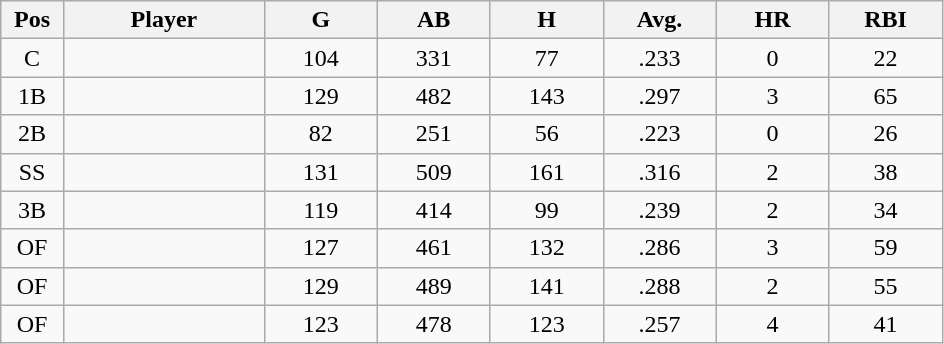<table class="wikitable sortable">
<tr>
<th bgcolor="#DDDDFF" width="5%">Pos</th>
<th bgcolor="#DDDDFF" width="16%">Player</th>
<th bgcolor="#DDDDFF" width="9%">G</th>
<th bgcolor="#DDDDFF" width="9%">AB</th>
<th bgcolor="#DDDDFF" width="9%">H</th>
<th bgcolor="#DDDDFF" width="9%">Avg.</th>
<th bgcolor="#DDDDFF" width="9%">HR</th>
<th bgcolor="#DDDDFF" width="9%">RBI</th>
</tr>
<tr align="center">
<td>C</td>
<td></td>
<td>104</td>
<td>331</td>
<td>77</td>
<td>.233</td>
<td>0</td>
<td>22</td>
</tr>
<tr align="center">
<td>1B</td>
<td></td>
<td>129</td>
<td>482</td>
<td>143</td>
<td>.297</td>
<td>3</td>
<td>65</td>
</tr>
<tr align="center">
<td>2B</td>
<td></td>
<td>82</td>
<td>251</td>
<td>56</td>
<td>.223</td>
<td>0</td>
<td>26</td>
</tr>
<tr align="center">
<td>SS</td>
<td></td>
<td>131</td>
<td>509</td>
<td>161</td>
<td>.316</td>
<td>2</td>
<td>38</td>
</tr>
<tr align="center">
<td>3B</td>
<td></td>
<td>119</td>
<td>414</td>
<td>99</td>
<td>.239</td>
<td>2</td>
<td>34</td>
</tr>
<tr align="center">
<td>OF</td>
<td></td>
<td>127</td>
<td>461</td>
<td>132</td>
<td>.286</td>
<td>3</td>
<td>59</td>
</tr>
<tr align="center">
<td>OF</td>
<td></td>
<td>129</td>
<td>489</td>
<td>141</td>
<td>.288</td>
<td>2</td>
<td>55</td>
</tr>
<tr align="center">
<td>OF</td>
<td></td>
<td>123</td>
<td>478</td>
<td>123</td>
<td>.257</td>
<td>4</td>
<td>41</td>
</tr>
</table>
